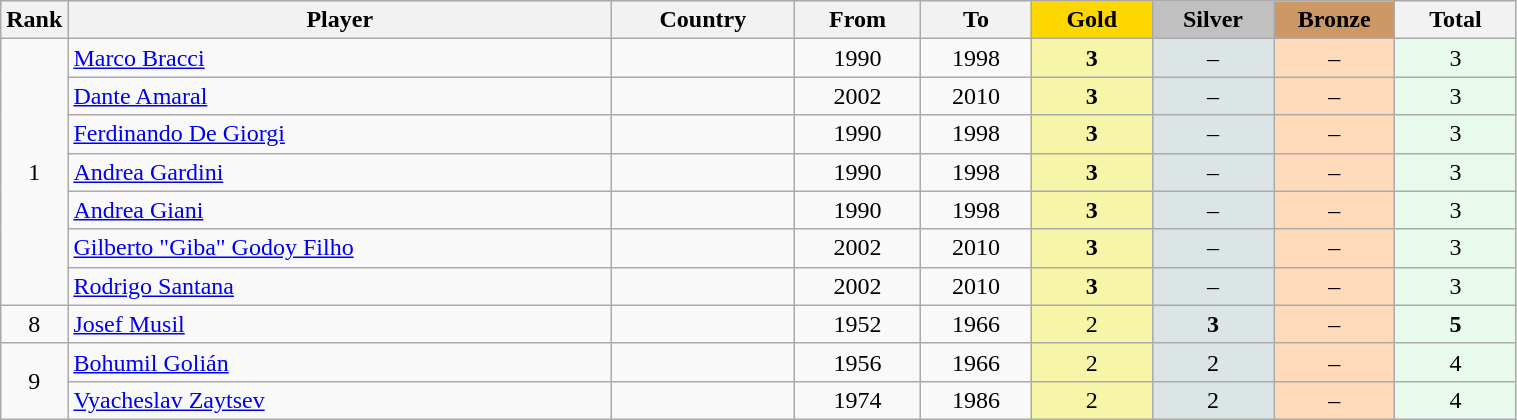<table class="wikitable plainrowheaders" width=80% style="text-align:center;">
<tr style="background-color:#EDEDED;">
<th class="hintergrundfarbe5" style="width:1em">Rank</th>
<th class="hintergrundfarbe5">Player</th>
<th class="hintergrundfarbe5">Country</th>
<th class="hintergrundfarbe5">From</th>
<th class="hintergrundfarbe5">To</th>
<th style="background:    gold; width:8%">Gold</th>
<th style="background:  silver; width:8%">Silver</th>
<th style="background: #CC9966; width:8%">Bronze</th>
<th class="hintergrundfarbe5" style="width:8%">Total</th>
</tr>
<tr>
<td rowspan="7">1</td>
<td align="left"><a href='#'>Marco Bracci</a></td>
<td align="left"></td>
<td>1990</td>
<td>1998</td>
<td bgcolor="#F7F6A8"><strong>3</strong></td>
<td bgcolor="#DCE5E5">–</td>
<td bgcolor="#FFDAB9">–</td>
<td bgcolor="#E7FAEC">3</td>
</tr>
<tr align="center">
<td align="left"><a href='#'>Dante Amaral</a></td>
<td align="left"></td>
<td>2002</td>
<td>2010</td>
<td bgcolor="#F7F6A8"><strong>3</strong></td>
<td bgcolor="#DCE5E5">–</td>
<td bgcolor="#FFDAB9">–</td>
<td bgcolor="#E7FAEC">3</td>
</tr>
<tr align="center">
<td align="left"><a href='#'>Ferdinando De Giorgi</a></td>
<td align="left"></td>
<td>1990</td>
<td>1998</td>
<td bgcolor="#F7F6A8"><strong>3</strong></td>
<td bgcolor="#DCE5E5">–</td>
<td bgcolor="#FFDAB9">–</td>
<td bgcolor="#E7FAEC">3</td>
</tr>
<tr align="center">
<td align="left"><a href='#'>Andrea Gardini</a></td>
<td align="left"></td>
<td>1990</td>
<td>1998</td>
<td bgcolor="#F7F6A8"><strong>3</strong></td>
<td bgcolor="#DCE5E5">–</td>
<td bgcolor="#FFDAB9">–</td>
<td bgcolor="#E7FAEC">3</td>
</tr>
<tr align="center">
<td align="left"><a href='#'>Andrea Giani</a></td>
<td align="left"></td>
<td>1990</td>
<td>1998</td>
<td bgcolor="#F7F6A8"><strong>3</strong></td>
<td bgcolor="#DCE5E5">–</td>
<td bgcolor="#FFDAB9">–</td>
<td bgcolor="#E7FAEC">3</td>
</tr>
<tr align="center">
<td align="left"><a href='#'>Gilberto "Giba" Godoy Filho</a></td>
<td align="left"></td>
<td>2002</td>
<td>2010</td>
<td bgcolor="#F7F6A8"><strong>3</strong></td>
<td bgcolor="#DCE5E5">–</td>
<td bgcolor="#FFDAB9">–</td>
<td bgcolor="#E7FAEC">3</td>
</tr>
<tr align="center">
<td align="left"><a href='#'>Rodrigo Santana</a></td>
<td align="left"></td>
<td>2002</td>
<td>2010</td>
<td bgcolor="#F7F6A8"><strong>3</strong></td>
<td bgcolor="#DCE5E5">–</td>
<td bgcolor="#FFDAB9">–</td>
<td bgcolor="#E7FAEC">3</td>
</tr>
<tr align="center">
<td>8</td>
<td align="left"><a href='#'>Josef Musil</a></td>
<td align="left"></td>
<td>1952</td>
<td>1966</td>
<td bgcolor="#F7F6A8">2</td>
<td bgcolor="#DCE5E5"><strong>3</strong></td>
<td bgcolor="#FFDAB9">–</td>
<td bgcolor="#E7FAEC"><strong>5</strong></td>
</tr>
<tr align="center">
<td rowspan="2">9</td>
<td align="left"><a href='#'>Bohumil Golián</a></td>
<td align="left"></td>
<td>1956</td>
<td>1966</td>
<td bgcolor="#F7F6A8">2</td>
<td bgcolor="#DCE5E5">2</td>
<td bgcolor="#FFDAB9">–</td>
<td bgcolor="#E7FAEC">4</td>
</tr>
<tr align="center">
<td align="left"><a href='#'>Vyacheslav Zaytsev</a></td>
<td align="left"></td>
<td>1974</td>
<td>1986</td>
<td bgcolor="#F7F6A8">2</td>
<td bgcolor="#DCE5E5">2</td>
<td bgcolor="#FFDAB9">–</td>
<td bgcolor="#E7FAEC">4</td>
</tr>
</table>
